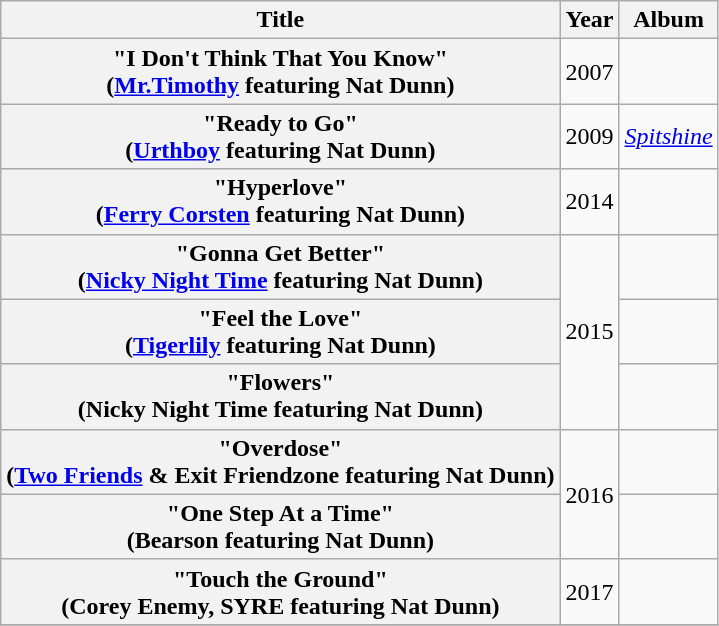<table class="wikitable plainrowheaders" style="text-align:center;">
<tr>
<th>Title</th>
<th>Year</th>
<th>Album</th>
</tr>
<tr>
<th scope="row">"I Don't Think That You Know"<br><span>(<a href='#'>Mr.Timothy</a> featuring Nat Dunn)</span></th>
<td>2007</td>
<td></td>
</tr>
<tr>
<th scope="row">"Ready to Go"<br><span>(<a href='#'>Urthboy</a> featuring Nat Dunn)</span></th>
<td>2009</td>
<td><em><a href='#'>Spitshine</a></em></td>
</tr>
<tr>
<th scope="row">"Hyperlove"<br><span>(<a href='#'>Ferry Corsten</a> featuring Nat Dunn)</span></th>
<td>2014</td>
<td></td>
</tr>
<tr>
<th scope="row">"Gonna Get Better"<br><span>(<a href='#'>Nicky Night Time</a> featuring Nat Dunn)</span></th>
<td rowspan="3">2015</td>
<td></td>
</tr>
<tr>
<th scope="row">"Feel the Love"<br><span>(<a href='#'>Tigerlily</a> featuring Nat Dunn)</span></th>
<td></td>
</tr>
<tr>
<th scope="row">"Flowers"<br><span>(Nicky Night Time featuring Nat Dunn)</span></th>
<td></td>
</tr>
<tr>
<th scope="row">"Overdose"<br><span>(<a href='#'>Two Friends</a> & Exit Friendzone featuring Nat Dunn)</span></th>
<td rowspan="2">2016</td>
<td></td>
</tr>
<tr>
<th scope="row">"One Step At a Time"<br><span>(Bearson featuring Nat Dunn)</span></th>
<td></td>
</tr>
<tr>
<th scope="row">"Touch the Ground"<br><span>(Corey Enemy, SYRE featuring Nat Dunn)</span></th>
<td>2017</td>
<td></td>
</tr>
<tr>
</tr>
</table>
